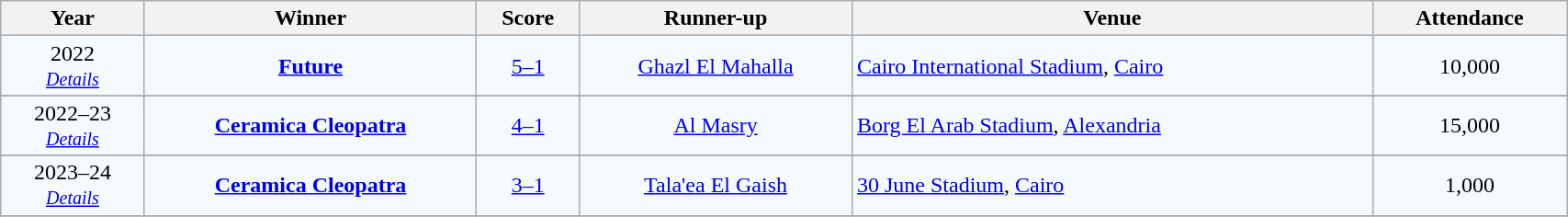<table class="wikitable" width="90%">
<tr>
<th>Year</th>
<th>Winner</th>
<th>Score</th>
<th>Runner-up</th>
<th>Venue</th>
<th>Attendance</th>
</tr>
<tr align=center bgcolor=#F5FAFF>
<td>2022<br><small><em><a href='#'>Details</a></em></small></td>
<td><strong><a href='#'>Future</a></strong></td>
<td><a href='#'>5–1</a></td>
<td><a href='#'>Ghazl El Mahalla</a></td>
<td align=left><a href='#'>Cairo International Stadium</a>, <a href='#'>Cairo</a></td>
<td>10,000</td>
</tr>
<tr align=center bgcolor=#D0E7FF>
</tr>
<tr align=center bgcolor=#F5FAFF>
<td>2022–23<br><small><em><a href='#'>Details</a></em></small></td>
<td><strong><a href='#'>Ceramica Cleopatra</a></strong></td>
<td><a href='#'>4–1</a></td>
<td><a href='#'>Al Masry</a></td>
<td align=left><a href='#'>Borg El Arab Stadium</a>, <a href='#'>Alexandria</a></td>
<td>15,000</td>
</tr>
<tr align=center bgcolor=#D0E7FF>
</tr>
<tr align=center bgcolor=#F5FAFF>
<td>2023–24<br><small><em><a href='#'>Details</a></em></small></td>
<td><strong><a href='#'>Ceramica Cleopatra</a></strong></td>
<td><a href='#'>3–1</a></td>
<td><a href='#'>Tala'ea El Gaish</a></td>
<td align=left><a href='#'>30 June Stadium</a>, <a href='#'>Cairo</a></td>
<td>1,000</td>
</tr>
<tr align=center bgcolor=#D0E7FF>
</tr>
</table>
